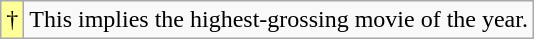<table class="wikitable">
<tr>
<td style="background-color:#FFFF99">†</td>
<td>This implies the highest-grossing movie of the year.</td>
</tr>
</table>
